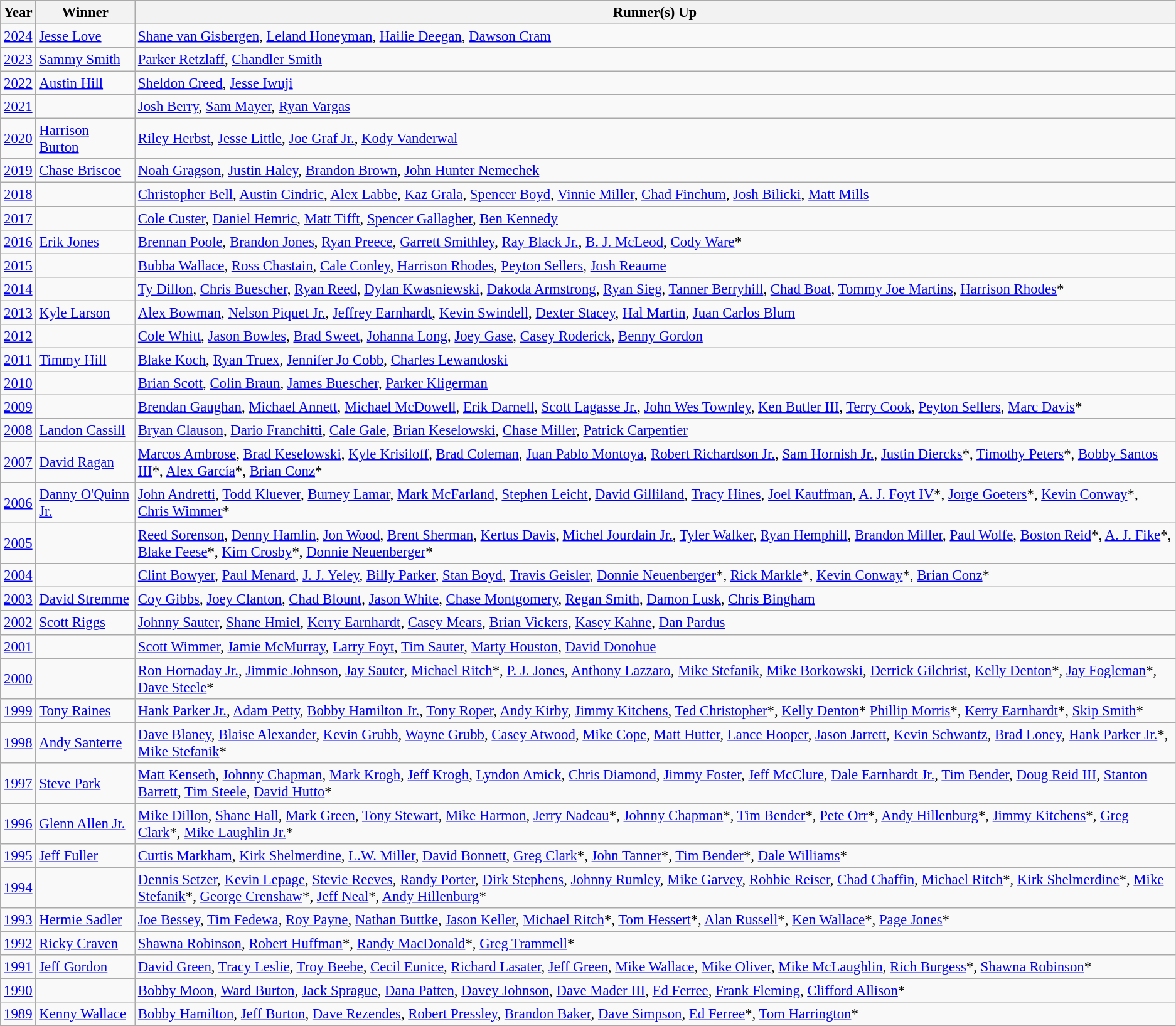<table class="wikitable" style="font-size: 95%;">
<tr>
<th>Year</th>
<th>Winner</th>
<th>Runner(s) Up</th>
</tr>
<tr>
<td><a href='#'>2024</a></td>
<td><a href='#'>Jesse Love</a></td>
<td><a href='#'>Shane van Gisbergen</a>, <a href='#'>Leland Honeyman</a>, <a href='#'>Hailie Deegan</a>, <a href='#'>Dawson Cram</a></td>
</tr>
<tr>
<td><a href='#'>2023</a></td>
<td><a href='#'>Sammy Smith</a></td>
<td><a href='#'>Parker Retzlaff</a>, <a href='#'>Chandler Smith</a></td>
</tr>
<tr>
<td><a href='#'>2022</a></td>
<td><a href='#'>Austin Hill</a></td>
<td><a href='#'>Sheldon Creed</a>, <a href='#'>Jesse Iwuji</a></td>
</tr>
<tr>
<td><a href='#'>2021</a></td>
<td></td>
<td><a href='#'>Josh Berry</a>, <a href='#'>Sam Mayer</a>, <a href='#'>Ryan Vargas</a></td>
</tr>
<tr>
<td><a href='#'>2020</a></td>
<td><a href='#'>Harrison Burton</a></td>
<td><a href='#'>Riley Herbst</a>, <a href='#'>Jesse Little</a>, <a href='#'>Joe Graf Jr.</a>, <a href='#'>Kody Vanderwal</a></td>
</tr>
<tr>
<td><a href='#'>2019</a></td>
<td><a href='#'>Chase Briscoe</a></td>
<td><a href='#'>Noah Gragson</a>, <a href='#'>Justin Haley</a>, <a href='#'>Brandon Brown</a>, <a href='#'>John Hunter Nemechek</a></td>
</tr>
<tr>
<td><a href='#'>2018</a></td>
<td></td>
<td><a href='#'>Christopher Bell</a>, <a href='#'>Austin Cindric</a>, <a href='#'>Alex Labbe</a>, <a href='#'>Kaz Grala</a>, <a href='#'>Spencer Boyd</a>, <a href='#'>Vinnie Miller</a>, <a href='#'>Chad Finchum</a>, <a href='#'>Josh Bilicki</a>, <a href='#'>Matt Mills</a></td>
</tr>
<tr>
<td><a href='#'>2017</a></td>
<td></td>
<td><a href='#'>Cole Custer</a>, <a href='#'>Daniel Hemric</a>, <a href='#'>Matt Tifft</a>, <a href='#'>Spencer Gallagher</a>, <a href='#'>Ben Kennedy</a></td>
</tr>
<tr>
<td><a href='#'>2016</a></td>
<td><a href='#'>Erik Jones</a></td>
<td><a href='#'>Brennan Poole</a>, <a href='#'>Brandon Jones</a>, <a href='#'>Ryan Preece</a>, <a href='#'>Garrett Smithley</a>, <a href='#'>Ray Black Jr.</a>, <a href='#'>B. J. McLeod</a>, <a href='#'>Cody Ware</a>*</td>
</tr>
<tr>
<td><a href='#'>2015</a></td>
<td></td>
<td><a href='#'>Bubba Wallace</a>, <a href='#'>Ross Chastain</a>, <a href='#'>Cale Conley</a>, <a href='#'>Harrison Rhodes</a>, <a href='#'>Peyton Sellers</a>, <a href='#'>Josh Reaume</a></td>
</tr>
<tr>
<td><a href='#'>2014</a></td>
<td></td>
<td><a href='#'>Ty Dillon</a>, <a href='#'>Chris Buescher</a>, <a href='#'>Ryan Reed</a>, <a href='#'>Dylan Kwasniewski</a>, <a href='#'>Dakoda Armstrong</a>, <a href='#'>Ryan Sieg</a>, <a href='#'>Tanner Berryhill</a>, <a href='#'>Chad Boat</a>, <a href='#'>Tommy Joe Martins</a>, <a href='#'>Harrison Rhodes</a>*</td>
</tr>
<tr>
<td><a href='#'>2013</a></td>
<td><a href='#'>Kyle Larson</a></td>
<td><a href='#'>Alex Bowman</a>, <a href='#'>Nelson Piquet Jr.</a>, <a href='#'>Jeffrey Earnhardt</a>, <a href='#'>Kevin Swindell</a>, <a href='#'>Dexter Stacey</a>, <a href='#'>Hal Martin</a>, <a href='#'>Juan Carlos Blum</a></td>
</tr>
<tr>
<td><a href='#'>2012</a></td>
<td></td>
<td><a href='#'>Cole Whitt</a>, <a href='#'>Jason Bowles</a>, <a href='#'>Brad Sweet</a>, <a href='#'>Johanna Long</a>, <a href='#'>Joey Gase</a>, <a href='#'>Casey Roderick</a>, <a href='#'>Benny Gordon</a></td>
</tr>
<tr>
<td><a href='#'>2011</a></td>
<td><a href='#'>Timmy Hill</a></td>
<td><a href='#'>Blake Koch</a>, <a href='#'>Ryan Truex</a>, <a href='#'>Jennifer Jo Cobb</a>, <a href='#'>Charles Lewandoski</a></td>
</tr>
<tr>
<td><a href='#'>2010</a></td>
<td></td>
<td><a href='#'>Brian Scott</a>, <a href='#'>Colin Braun</a>, <a href='#'>James Buescher</a>, <a href='#'>Parker Kligerman</a></td>
</tr>
<tr>
<td><a href='#'>2009</a></td>
<td></td>
<td><a href='#'>Brendan Gaughan</a>, <a href='#'>Michael Annett</a>, <a href='#'>Michael McDowell</a>, <a href='#'>Erik Darnell</a>, <a href='#'>Scott Lagasse Jr.</a>, <a href='#'>John Wes Townley</a>, <a href='#'>Ken Butler III</a>, <a href='#'>Terry Cook</a>, <a href='#'>Peyton Sellers</a>, <a href='#'>Marc Davis</a>*</td>
</tr>
<tr>
<td><a href='#'>2008</a></td>
<td><a href='#'>Landon Cassill</a></td>
<td><a href='#'>Bryan Clauson</a>, <a href='#'>Dario Franchitti</a>, <a href='#'>Cale Gale</a>, <a href='#'>Brian Keselowski</a>, <a href='#'>Chase Miller</a>, <a href='#'>Patrick Carpentier</a></td>
</tr>
<tr>
<td><a href='#'>2007</a></td>
<td><a href='#'>David Ragan</a></td>
<td><a href='#'>Marcos Ambrose</a>, <a href='#'>Brad Keselowski</a>, <a href='#'>Kyle Krisiloff</a>, <a href='#'>Brad Coleman</a>, <a href='#'>Juan Pablo Montoya</a>, <a href='#'>Robert Richardson Jr.</a>, <a href='#'>Sam Hornish Jr.</a>, <a href='#'>Justin Diercks</a>*, <a href='#'>Timothy Peters</a>*, <a href='#'>Bobby Santos III</a>*, <a href='#'>Alex García</a>*, <a href='#'>Brian Conz</a>*</td>
</tr>
<tr>
<td><a href='#'>2006</a></td>
<td><a href='#'>Danny O'Quinn Jr.</a></td>
<td><a href='#'>John Andretti</a>, <a href='#'>Todd Kluever</a>, <a href='#'>Burney Lamar</a>, <a href='#'>Mark McFarland</a>, <a href='#'>Stephen Leicht</a>, <a href='#'>David Gilliland</a>, <a href='#'>Tracy Hines</a>, <a href='#'>Joel Kauffman</a>, <a href='#'>A. J. Foyt IV</a>*, <a href='#'>Jorge Goeters</a>*, <a href='#'>Kevin Conway</a>*, <a href='#'>Chris Wimmer</a>*</td>
</tr>
<tr>
<td><a href='#'>2005</a></td>
<td></td>
<td><a href='#'>Reed Sorenson</a>, <a href='#'>Denny Hamlin</a>, <a href='#'>Jon Wood</a>, <a href='#'>Brent Sherman</a>, <a href='#'>Kertus Davis</a>, <a href='#'>Michel Jourdain Jr.</a>, <a href='#'>Tyler Walker</a>, <a href='#'>Ryan Hemphill</a>, <a href='#'>Brandon Miller</a>, <a href='#'>Paul Wolfe</a>, <a href='#'>Boston Reid</a>*, <a href='#'>A. J. Fike</a>*, <a href='#'>Blake Feese</a>*, <a href='#'>Kim Crosby</a>*, <a href='#'>Donnie Neuenberger</a>*</td>
</tr>
<tr>
<td><a href='#'>2004</a></td>
<td></td>
<td><a href='#'>Clint Bowyer</a>, <a href='#'>Paul Menard</a>, <a href='#'>J. J. Yeley</a>, <a href='#'>Billy Parker</a>, <a href='#'>Stan Boyd</a>, <a href='#'>Travis Geisler</a>, <a href='#'>Donnie Neuenberger</a>*, <a href='#'>Rick Markle</a>*, <a href='#'>Kevin Conway</a>*, <a href='#'>Brian Conz</a>*</td>
</tr>
<tr>
<td><a href='#'>2003</a></td>
<td><a href='#'>David Stremme</a></td>
<td><a href='#'>Coy Gibbs</a>, <a href='#'>Joey Clanton</a>, <a href='#'>Chad Blount</a>, <a href='#'>Jason White</a>, <a href='#'>Chase Montgomery</a>, <a href='#'>Regan Smith</a>, <a href='#'>Damon Lusk</a>, <a href='#'>Chris Bingham</a></td>
</tr>
<tr>
<td><a href='#'>2002</a></td>
<td><a href='#'>Scott Riggs</a></td>
<td><a href='#'>Johnny Sauter</a>, <a href='#'>Shane Hmiel</a>, <a href='#'>Kerry Earnhardt</a>, <a href='#'>Casey Mears</a>, <a href='#'>Brian Vickers</a>, <a href='#'>Kasey Kahne</a>, <a href='#'>Dan Pardus</a></td>
</tr>
<tr>
<td><a href='#'>2001</a></td>
<td></td>
<td><a href='#'>Scott Wimmer</a>, <a href='#'>Jamie McMurray</a>, <a href='#'>Larry Foyt</a>, <a href='#'>Tim Sauter</a>, <a href='#'>Marty Houston</a>, <a href='#'>David Donohue</a></td>
</tr>
<tr>
<td><a href='#'>2000</a></td>
<td></td>
<td><a href='#'>Ron Hornaday Jr.</a>, <a href='#'>Jimmie Johnson</a>, <a href='#'>Jay Sauter</a>, <a href='#'>Michael Ritch</a>*, <a href='#'>P. J. Jones</a>, <a href='#'>Anthony Lazzaro</a>, <a href='#'>Mike Stefanik</a>, <a href='#'>Mike Borkowski</a>, <a href='#'>Derrick Gilchrist</a>, <a href='#'>Kelly Denton</a>*, <a href='#'>Jay Fogleman</a>*, <a href='#'>Dave Steele</a>*</td>
</tr>
<tr>
<td><a href='#'>1999</a></td>
<td><a href='#'>Tony Raines</a></td>
<td><a href='#'>Hank Parker Jr.</a>, <a href='#'>Adam Petty</a>, <a href='#'>Bobby Hamilton Jr.</a>, <a href='#'>Tony Roper</a>, <a href='#'>Andy Kirby</a>, <a href='#'>Jimmy Kitchens</a>, <a href='#'>Ted Christopher</a>*, <a href='#'>Kelly Denton</a>* <a href='#'>Phillip Morris</a>*, <a href='#'>Kerry Earnhardt</a>*, <a href='#'>Skip Smith</a>*</td>
</tr>
<tr>
<td><a href='#'>1998</a></td>
<td><a href='#'>Andy Santerre</a></td>
<td><a href='#'>Dave Blaney</a>, <a href='#'>Blaise Alexander</a>, <a href='#'>Kevin Grubb</a>, <a href='#'>Wayne Grubb</a>, <a href='#'>Casey Atwood</a>, <a href='#'>Mike Cope</a>, <a href='#'>Matt Hutter</a>, <a href='#'>Lance Hooper</a>, <a href='#'>Jason Jarrett</a>, <a href='#'>Kevin Schwantz</a>, <a href='#'>Brad Loney</a>, <a href='#'>Hank Parker Jr.</a>*, <a href='#'>Mike Stefanik</a>*</td>
</tr>
<tr>
<td><a href='#'>1997</a></td>
<td><a href='#'>Steve Park</a></td>
<td><a href='#'>Matt Kenseth</a>, <a href='#'>Johnny Chapman</a>, <a href='#'>Mark Krogh</a>, <a href='#'>Jeff Krogh</a>, <a href='#'>Lyndon Amick</a>, <a href='#'>Chris Diamond</a>, <a href='#'>Jimmy Foster</a>, <a href='#'>Jeff McClure</a>, <a href='#'>Dale Earnhardt Jr.</a>, <a href='#'>Tim Bender</a>, <a href='#'>Doug Reid III</a>, <a href='#'>Stanton Barrett</a>, <a href='#'>Tim Steele</a>, <a href='#'>David Hutto</a>*</td>
</tr>
<tr>
<td><a href='#'>1996</a></td>
<td><a href='#'>Glenn Allen Jr.</a></td>
<td><a href='#'>Mike Dillon</a>, <a href='#'>Shane Hall</a>, <a href='#'>Mark Green</a>, <a href='#'>Tony Stewart</a>, <a href='#'>Mike Harmon</a>, <a href='#'>Jerry Nadeau</a>*, <a href='#'>Johnny Chapman</a>*, <a href='#'>Tim Bender</a>*, <a href='#'>Pete Orr</a>*, <a href='#'>Andy Hillenburg</a>*, <a href='#'>Jimmy Kitchens</a>*, <a href='#'>Greg Clark</a>*, <a href='#'>Mike Laughlin Jr.</a>*</td>
</tr>
<tr>
<td><a href='#'>1995</a></td>
<td><a href='#'>Jeff Fuller</a></td>
<td><a href='#'>Curtis Markham</a>, <a href='#'>Kirk Shelmerdine</a>, <a href='#'>L.W. Miller</a>, <a href='#'>David Bonnett</a>, <a href='#'>Greg Clark</a>*, <a href='#'>John Tanner</a>*, <a href='#'>Tim Bender</a>*, <a href='#'>Dale Williams</a>*</td>
</tr>
<tr>
<td><a href='#'>1994</a></td>
<td></td>
<td><a href='#'>Dennis Setzer</a>, <a href='#'>Kevin Lepage</a>, <a href='#'>Stevie Reeves</a>, <a href='#'>Randy Porter</a>, <a href='#'>Dirk Stephens</a>, <a href='#'>Johnny Rumley</a>, <a href='#'>Mike Garvey</a>, <a href='#'>Robbie Reiser</a>, <a href='#'>Chad Chaffin</a>, <a href='#'>Michael Ritch</a>*, <a href='#'>Kirk Shelmerdine</a>*, <a href='#'>Mike Stefanik</a>*, <a href='#'>George Crenshaw</a>*, <a href='#'>Jeff Neal</a>*, <a href='#'>Andy Hillenburg</a>*</td>
</tr>
<tr>
<td><a href='#'>1993</a></td>
<td><a href='#'>Hermie Sadler</a></td>
<td><a href='#'>Joe Bessey</a>, <a href='#'>Tim Fedewa</a>, <a href='#'>Roy Payne</a>, <a href='#'>Nathan Buttke</a>, <a href='#'>Jason Keller</a>, <a href='#'>Michael Ritch</a>*, <a href='#'>Tom Hessert</a>*, <a href='#'>Alan Russell</a>*, <a href='#'>Ken Wallace</a>*, <a href='#'>Page Jones</a>*</td>
</tr>
<tr>
<td><a href='#'>1992</a></td>
<td><a href='#'>Ricky Craven</a></td>
<td><a href='#'>Shawna Robinson</a>, <a href='#'>Robert Huffman</a>*, <a href='#'>Randy MacDonald</a>*, <a href='#'>Greg Trammell</a>*</td>
</tr>
<tr>
<td><a href='#'>1991</a></td>
<td><a href='#'>Jeff Gordon</a></td>
<td><a href='#'>David Green</a>, <a href='#'>Tracy Leslie</a>, <a href='#'>Troy Beebe</a>, <a href='#'>Cecil Eunice</a>, <a href='#'>Richard Lasater</a>, <a href='#'>Jeff Green</a>, <a href='#'>Mike Wallace</a>, <a href='#'>Mike Oliver</a>, <a href='#'>Mike McLaughlin</a>, <a href='#'>Rich Burgess</a>*, <a href='#'>Shawna Robinson</a>*</td>
</tr>
<tr>
<td><a href='#'>1990</a></td>
<td></td>
<td><a href='#'>Bobby Moon</a>, <a href='#'>Ward Burton</a>, <a href='#'>Jack Sprague</a>, <a href='#'>Dana Patten</a>, <a href='#'>Davey Johnson</a>, <a href='#'>Dave Mader III</a>, <a href='#'>Ed Ferree</a>, <a href='#'>Frank Fleming</a>, <a href='#'>Clifford Allison</a>*</td>
</tr>
<tr>
<td><a href='#'>1989</a></td>
<td><a href='#'>Kenny Wallace</a></td>
<td><a href='#'>Bobby Hamilton</a>, <a href='#'>Jeff Burton</a>, <a href='#'>Dave Rezendes</a>, <a href='#'>Robert Pressley</a>, <a href='#'>Brandon Baker</a>, <a href='#'>Dave Simpson</a>, <a href='#'>Ed Ferree</a>*, <a href='#'>Tom Harrington</a>*</td>
</tr>
</table>
